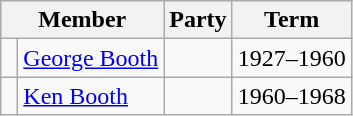<table class="wikitable">
<tr>
<th colspan="2">Member</th>
<th>Party</th>
<th>Term</th>
</tr>
<tr>
<td> </td>
<td><a href='#'>George Booth</a></td>
<td></td>
<td>1927–1960</td>
</tr>
<tr>
<td> </td>
<td><a href='#'>Ken Booth</a></td>
<td></td>
<td>1960–1968</td>
</tr>
</table>
